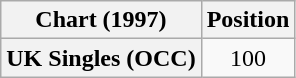<table class="wikitable plainrowheaders" style="text-align:center">
<tr>
<th>Chart (1997)</th>
<th>Position</th>
</tr>
<tr>
<th scope="row">UK Singles (OCC)</th>
<td>100</td>
</tr>
</table>
